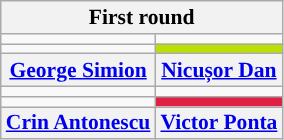<table class="wikitable" style="font-size:90%; text-align:center; line-height:15px;">
<tr>
<th colspan="2">First round</th>
</tr>
<tr>
<td></td>
<td></td>
</tr>
<tr>
<td style="background:"></td>
<td style="background:#BAE002;"></td>
</tr>
<tr>
<th><a href='#'>George Simion</a></th>
<th><a href='#'>Nicușor Dan</a></th>
</tr>
<tr>
<td></td>
<td></td>
</tr>
<tr>
<td style="background:"></td>
<td style="background:#E02043;"></td>
</tr>
<tr>
<th><a href='#'>Crin Antonescu</a></th>
<th><a href='#'>Victor Ponta</a></th>
</tr>
</table>
